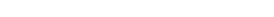<table style="width:22%; text-align:center;">
<tr style="color:white;">
<td style="background:"><strong>15</strong></td>
<td style="background:"><strong>8</strong></td>
<td style="background:"><strong>13</strong></td>
</tr>
</table>
